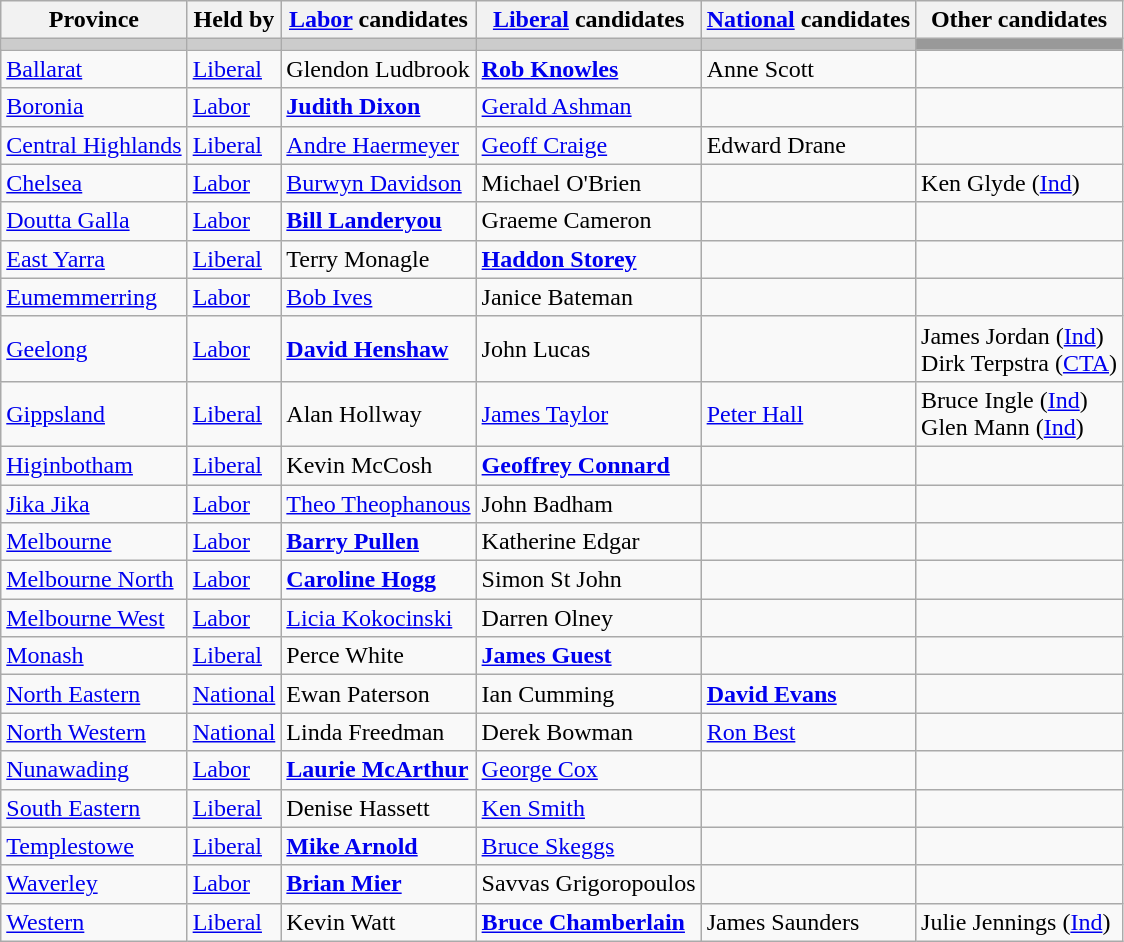<table class="wikitable">
<tr>
<th>Province</th>
<th>Held by</th>
<th><a href='#'>Labor</a> candidates</th>
<th><a href='#'>Liberal</a> candidates</th>
<th><a href='#'>National</a> candidates</th>
<th>Other candidates</th>
</tr>
<tr bgcolor="#cccccc">
<td></td>
<td></td>
<td></td>
<td></td>
<td></td>
<td bgcolor="#999999"></td>
</tr>
<tr>
<td><a href='#'>Ballarat</a></td>
<td><a href='#'>Liberal</a></td>
<td>Glendon Ludbrook</td>
<td><strong><a href='#'>Rob Knowles</a></strong></td>
<td>Anne Scott</td>
<td></td>
</tr>
<tr>
<td><a href='#'>Boronia</a></td>
<td><a href='#'>Labor</a></td>
<td><strong><a href='#'>Judith Dixon</a></strong></td>
<td><a href='#'>Gerald Ashman</a></td>
<td></td>
<td></td>
</tr>
<tr>
<td><a href='#'>Central Highlands</a></td>
<td><a href='#'>Liberal</a></td>
<td><a href='#'>Andre Haermeyer</a></td>
<td><a href='#'>Geoff Craige</a></td>
<td>Edward Drane</td>
<td></td>
</tr>
<tr>
<td><a href='#'>Chelsea</a></td>
<td><a href='#'>Labor</a></td>
<td><a href='#'>Burwyn Davidson</a></td>
<td>Michael O'Brien</td>
<td></td>
<td>Ken Glyde (<a href='#'>Ind</a>)</td>
</tr>
<tr>
<td><a href='#'>Doutta Galla</a></td>
<td><a href='#'>Labor</a></td>
<td><strong><a href='#'>Bill Landeryou</a></strong></td>
<td>Graeme Cameron</td>
<td></td>
<td></td>
</tr>
<tr>
<td><a href='#'>East Yarra</a></td>
<td><a href='#'>Liberal</a></td>
<td>Terry Monagle</td>
<td><strong><a href='#'>Haddon Storey</a></strong></td>
<td></td>
<td></td>
</tr>
<tr>
<td><a href='#'>Eumemmerring</a></td>
<td><a href='#'>Labor</a></td>
<td><a href='#'>Bob Ives</a></td>
<td>Janice Bateman</td>
<td></td>
<td></td>
</tr>
<tr>
<td><a href='#'>Geelong</a></td>
<td><a href='#'>Labor</a></td>
<td><strong><a href='#'>David Henshaw</a></strong></td>
<td>John Lucas</td>
<td></td>
<td>James Jordan (<a href='#'>Ind</a>) <br> Dirk Terpstra (<a href='#'>CTA</a>)</td>
</tr>
<tr>
<td><a href='#'>Gippsland</a></td>
<td><a href='#'>Liberal</a></td>
<td>Alan Hollway</td>
<td><a href='#'>James Taylor</a></td>
<td><a href='#'>Peter Hall</a></td>
<td>Bruce Ingle (<a href='#'>Ind</a>) <br> Glen Mann (<a href='#'>Ind</a>)</td>
</tr>
<tr>
<td><a href='#'>Higinbotham</a></td>
<td><a href='#'>Liberal</a></td>
<td>Kevin McCosh</td>
<td><strong><a href='#'>Geoffrey Connard</a></strong></td>
<td></td>
<td></td>
</tr>
<tr>
<td><a href='#'>Jika Jika</a></td>
<td><a href='#'>Labor</a></td>
<td><a href='#'>Theo Theophanous</a></td>
<td>John Badham</td>
<td></td>
<td></td>
</tr>
<tr>
<td><a href='#'>Melbourne</a></td>
<td><a href='#'>Labor</a></td>
<td><strong><a href='#'>Barry Pullen</a></strong></td>
<td>Katherine Edgar</td>
<td></td>
<td></td>
</tr>
<tr>
<td><a href='#'>Melbourne North</a></td>
<td><a href='#'>Labor</a></td>
<td><strong><a href='#'>Caroline Hogg</a></strong></td>
<td>Simon St John</td>
<td></td>
<td></td>
</tr>
<tr>
<td><a href='#'>Melbourne West</a></td>
<td><a href='#'>Labor</a></td>
<td><a href='#'>Licia Kokocinski</a></td>
<td>Darren Olney</td>
<td></td>
<td></td>
</tr>
<tr>
<td><a href='#'>Monash</a></td>
<td><a href='#'>Liberal</a></td>
<td>Perce White</td>
<td><strong><a href='#'>James Guest</a></strong></td>
<td></td>
<td></td>
</tr>
<tr>
<td><a href='#'>North Eastern</a></td>
<td><a href='#'>National</a></td>
<td>Ewan Paterson</td>
<td>Ian Cumming</td>
<td><strong><a href='#'>David Evans</a></strong></td>
<td></td>
</tr>
<tr>
<td><a href='#'>North Western</a></td>
<td><a href='#'>National</a></td>
<td>Linda Freedman</td>
<td>Derek Bowman</td>
<td><a href='#'>Ron Best</a></td>
<td></td>
</tr>
<tr>
<td><a href='#'>Nunawading</a></td>
<td><a href='#'>Labor</a></td>
<td><strong><a href='#'>Laurie McArthur</a></strong></td>
<td><a href='#'>George Cox</a></td>
<td></td>
<td></td>
</tr>
<tr>
<td><a href='#'>South Eastern</a></td>
<td><a href='#'>Liberal</a></td>
<td>Denise Hassett</td>
<td><a href='#'>Ken Smith</a></td>
<td></td>
<td></td>
</tr>
<tr>
<td><a href='#'>Templestowe</a></td>
<td><a href='#'>Liberal</a></td>
<td><strong><a href='#'>Mike Arnold</a></strong></td>
<td><a href='#'>Bruce Skeggs</a></td>
<td></td>
<td></td>
</tr>
<tr>
<td><a href='#'>Waverley</a></td>
<td><a href='#'>Labor</a></td>
<td><strong><a href='#'>Brian Mier</a></strong></td>
<td>Savvas Grigoropoulos</td>
<td></td>
<td></td>
</tr>
<tr>
<td><a href='#'>Western</a></td>
<td><a href='#'>Liberal</a></td>
<td>Kevin Watt</td>
<td><strong><a href='#'>Bruce Chamberlain</a></strong></td>
<td>James Saunders</td>
<td>Julie Jennings (<a href='#'>Ind</a>)</td>
</tr>
</table>
